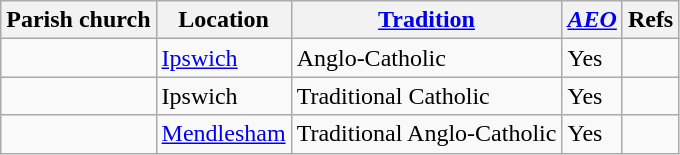<table class="wikitable sortable">
<tr>
<th>Parish church</th>
<th>Location</th>
<th><a href='#'>Tradition</a></th>
<th><em><a href='#'>AEO</a></em></th>
<th class=unsortable>Refs</th>
</tr>
<tr>
<td></td>
<td><a href='#'>Ipswich</a></td>
<td>Anglo-Catholic</td>
<td>Yes</td>
<td></td>
</tr>
<tr>
<td></td>
<td>Ipswich</td>
<td>Traditional Catholic</td>
<td>Yes</td>
<td></td>
</tr>
<tr>
<td></td>
<td><a href='#'>Mendlesham</a></td>
<td>Traditional Anglo-Catholic</td>
<td>Yes</td>
<td></td>
</tr>
</table>
